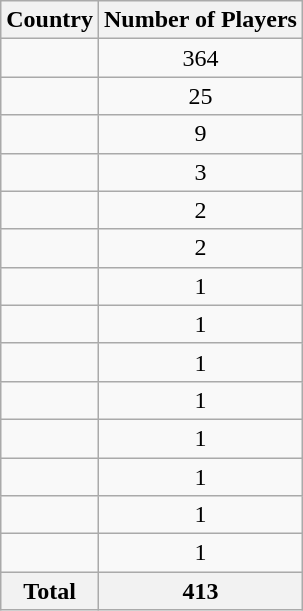<table class="wikitable sortable" style="text-align:center;">
<tr>
<th>Country</th>
<th>Number of Players</th>
</tr>
<tr>
<td></td>
<td>364</td>
</tr>
<tr>
<td></td>
<td>25</td>
</tr>
<tr>
<td></td>
<td>9</td>
</tr>
<tr>
<td></td>
<td>3</td>
</tr>
<tr>
<td></td>
<td>2</td>
</tr>
<tr>
<td></td>
<td>2</td>
</tr>
<tr>
<td></td>
<td>1</td>
</tr>
<tr>
<td></td>
<td>1</td>
</tr>
<tr>
<td></td>
<td>1</td>
</tr>
<tr>
<td></td>
<td>1</td>
</tr>
<tr>
<td></td>
<td>1</td>
</tr>
<tr>
<td></td>
<td>1</td>
</tr>
<tr>
<td></td>
<td>1</td>
</tr>
<tr>
<td></td>
<td>1</td>
</tr>
<tr>
<th>Total</th>
<th>413</th>
</tr>
</table>
